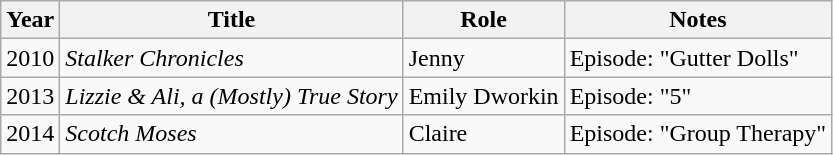<table class="wikitable sortable">
<tr>
<th>Year</th>
<th>Title</th>
<th>Role</th>
<th class="unsortable">Notes</th>
</tr>
<tr>
<td>2010</td>
<td><em>Stalker Chronicles</em></td>
<td>Jenny</td>
<td>Episode: "Gutter Dolls"</td>
</tr>
<tr>
<td>2013</td>
<td><em>Lizzie & Ali, a (Mostly) True Story</em></td>
<td>Emily Dworkin</td>
<td>Episode: "5"</td>
</tr>
<tr>
<td>2014</td>
<td><em>Scotch Moses</em></td>
<td>Claire</td>
<td>Episode: "Group Therapy"</td>
</tr>
</table>
